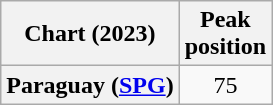<table class="wikitable plainrowheaders" style="text-align:center">
<tr>
<th scope="col">Chart (2023)</th>
<th scope="col">Peak<br>position</th>
</tr>
<tr>
<th scope="row">Paraguay (<a href='#'>SPG</a>)</th>
<td>75</td>
</tr>
</table>
